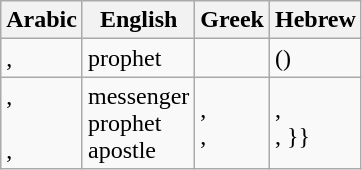<table class="wikitable">
<tr>
<th>Arabic</th>
<th>English</th>
<th>Greek</th>
<th>Hebrew</th>
</tr>
<tr>
<td> , </td>
<td>prophet</td>
<td> </td>
<td> () </td>
</tr>
<tr>
<td> ,  <br><br> , </td>
<td>messenger<br>prophet<br>apostle</td>
<td>, <br>, </td>
<td> , <br>,  }}</td>
</tr>
</table>
